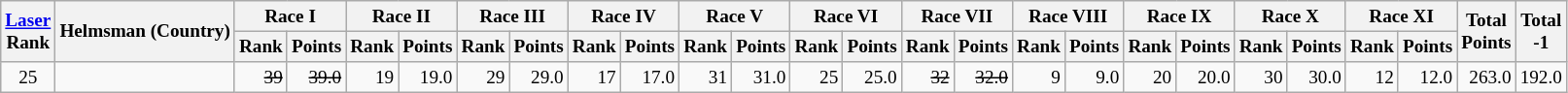<table class="wikitable" style="text-align:right; font-size:80%">
<tr>
<th rowspan="2"><a href='#'>Laser</a><br>Rank</th>
<th rowspan="2">Helmsman (Country)</th>
<th colspan="2">Race I</th>
<th colspan="2">Race II</th>
<th colspan="2">Race III</th>
<th colspan="2">Race IV</th>
<th colspan="2">Race V</th>
<th colspan="2">Race VI</th>
<th colspan="2">Race VII</th>
<th colspan="2">Race VIII</th>
<th colspan="2">Race IX</th>
<th colspan="2">Race X</th>
<th colspan="2">Race XI</th>
<th rowspan="2">Total <br>Points <br> </th>
<th rowspan="2">Total<br>-1<br> </th>
</tr>
<tr>
<th>Rank</th>
<th>Points</th>
<th>Rank</th>
<th>Points</th>
<th>Rank</th>
<th>Points</th>
<th>Rank</th>
<th>Points</th>
<th>Rank</th>
<th>Points</th>
<th>Rank</th>
<th>Points</th>
<th>Rank</th>
<th>Points</th>
<th>Rank</th>
<th>Points</th>
<th>Rank</th>
<th>Points</th>
<th>Rank</th>
<th>Points</th>
<th>Rank</th>
<th>Points</th>
</tr>
<tr style="vertical-align:top;">
<td align=center>25</td>
<td align=left></td>
<td><s>39</s></td>
<td><s>39.0</s></td>
<td>19</td>
<td>19.0</td>
<td>29</td>
<td>29.0</td>
<td>17</td>
<td>17.0</td>
<td>31</td>
<td>31.0</td>
<td>25</td>
<td>25.0</td>
<td><s>32</s></td>
<td><s>32.0</s></td>
<td>9</td>
<td>9.0</td>
<td>20</td>
<td>20.0</td>
<td>30</td>
<td>30.0</td>
<td>12</td>
<td>12.0</td>
<td>263.0</td>
<td>192.0</td>
</tr>
</table>
